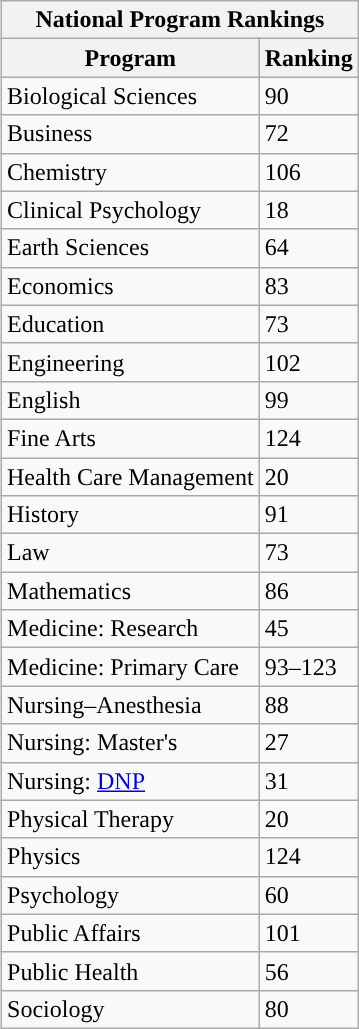<table class="wikitable sortable collapsible collapsed" style="float:right" "text-align:center">
<tr>
<th colspan=4>National Program Rankings</th>
</tr>
<tr>
<th>Program</th>
<th>Ranking</th>
</tr>
<tr>
<td>Biological Sciences</td>
<td>90</td>
</tr>
<tr>
<td>Business</td>
<td>72</td>
</tr>
<tr>
<td>Chemistry</td>
<td>106</td>
</tr>
<tr>
<td>Clinical Psychology</td>
<td>18</td>
</tr>
<tr>
<td>Earth Sciences</td>
<td>64</td>
</tr>
<tr>
<td>Economics</td>
<td>83</td>
</tr>
<tr>
<td>Education</td>
<td>73</td>
</tr>
<tr>
<td>Engineering</td>
<td>102</td>
</tr>
<tr>
<td>English</td>
<td>99</td>
</tr>
<tr>
<td>Fine Arts</td>
<td>124</td>
</tr>
<tr>
<td>Health Care Management</td>
<td>20</td>
</tr>
<tr>
<td>History</td>
<td>91</td>
</tr>
<tr>
<td>Law</td>
<td>73</td>
</tr>
<tr>
<td>Mathematics</td>
<td>86</td>
</tr>
<tr>
<td>Medicine: Research</td>
<td>45</td>
</tr>
<tr>
<td>Medicine: Primary Care</td>
<td>93–123</td>
</tr>
<tr>
<td>Nursing–Anesthesia</td>
<td>88</td>
</tr>
<tr>
<td>Nursing: Master's</td>
<td>27</td>
</tr>
<tr>
<td>Nursing: <a href='#'>DNP</a></td>
<td>31</td>
</tr>
<tr>
<td>Physical Therapy</td>
<td>20</td>
</tr>
<tr>
<td>Physics</td>
<td>124</td>
</tr>
<tr>
<td>Psychology</td>
<td>60</td>
</tr>
<tr>
<td>Public Affairs</td>
<td>101</td>
</tr>
<tr>
<td>Public Health</td>
<td>56</td>
</tr>
<tr>
<td>Sociology</td>
<td>80</td>
</tr>
</table>
